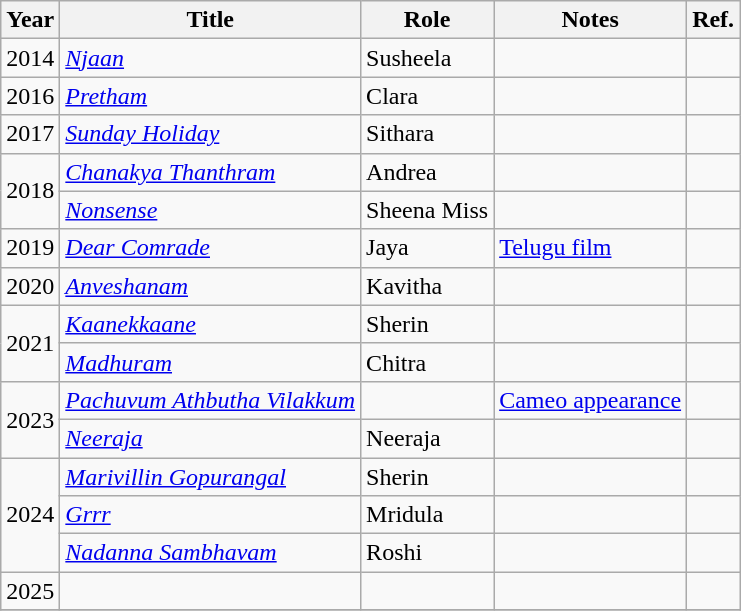<table class="wikitable sortable">
<tr>
<th>Year</th>
<th>Title</th>
<th>Role</th>
<th class="unsortable">Notes</th>
<th class="unsortable">Ref.</th>
</tr>
<tr>
<td>2014</td>
<td><em><a href='#'>Njaan</a></em></td>
<td>Susheela</td>
<td></td>
<td></td>
</tr>
<tr>
<td>2016</td>
<td><em><a href='#'>Pretham</a></em></td>
<td>Clara</td>
<td></td>
<td></td>
</tr>
<tr>
<td>2017</td>
<td><em><a href='#'>Sunday Holiday</a></em></td>
<td>Sithara</td>
<td></td>
<td></td>
</tr>
<tr>
<td rowspan=2>2018</td>
<td><em><a href='#'>Chanakya Thanthram</a></em></td>
<td>Andrea</td>
<td></td>
<td></td>
</tr>
<tr>
<td><em><a href='#'>Nonsense</a></em></td>
<td>Sheena Miss</td>
<td></td>
<td></td>
</tr>
<tr>
<td>2019</td>
<td><em><a href='#'>Dear Comrade</a></em></td>
<td>Jaya</td>
<td><a href='#'>Telugu film</a></td>
<td></td>
</tr>
<tr>
<td>2020</td>
<td><em><a href='#'>Anveshanam</a></em></td>
<td>Kavitha</td>
<td></td>
<td></td>
</tr>
<tr>
<td rowspan=2>2021</td>
<td><em><a href='#'>Kaanekkaane</a></em></td>
<td>Sherin</td>
<td></td>
<td></td>
</tr>
<tr>
<td><em><a href='#'>Madhuram</a></em></td>
<td>Chitra</td>
<td></td>
<td></td>
</tr>
<tr>
<td rowspan=2>2023</td>
<td><em><a href='#'>Pachuvum Athbutha Vilakkum</a></em></td>
<td></td>
<td><a href='#'>Cameo appearance</a></td>
<td></td>
</tr>
<tr>
<td><em><a href='#'>Neeraja</a></em></td>
<td>Neeraja</td>
<td></td>
<td></td>
</tr>
<tr>
<td rowspan=3>2024</td>
<td><em><a href='#'>Marivillin Gopurangal</a></em></td>
<td>Sherin</td>
<td></td>
<td></td>
</tr>
<tr>
<td><em><a href='#'>Grrr</a></em></td>
<td>Mridula</td>
<td></td>
<td></td>
</tr>
<tr>
<td><em><a href='#'>Nadanna Sambhavam</a></em></td>
<td>Roshi</td>
<td></td>
<td></td>
</tr>
<tr>
<td>2025</td>
<td></td>
<td></td>
<td></td>
<td></td>
</tr>
<tr>
</tr>
</table>
